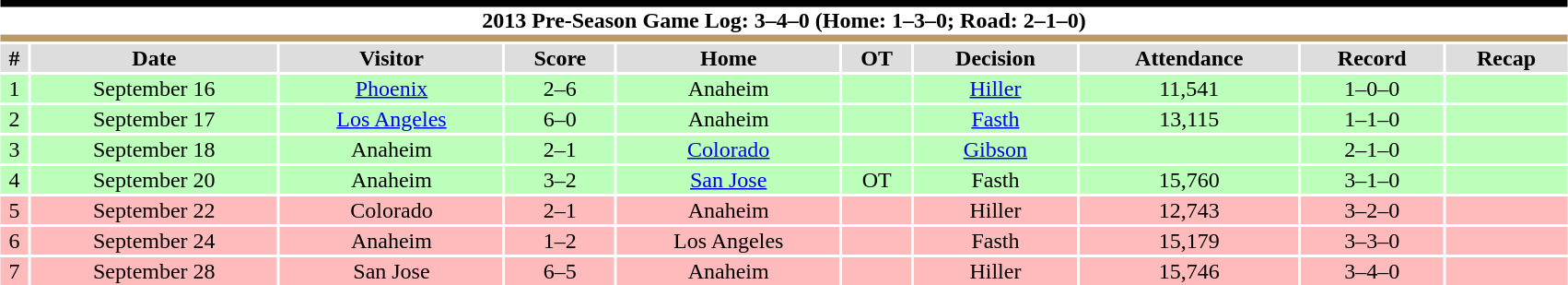<table class="toccolours collapsible collapsed"  style="width:90%; clear:both; margin:1.5em auto; text-align:center;">
<tr>
<th colspan=11 style="background:#fff; border-top:#000000 5px solid; border-bottom:#b9986b 5px solid;">2013 Pre-Season Game Log: 3–4–0 (Home: 1–3–0; Road: 2–1–0)</th>
</tr>
<tr style="text-align:center; background:#ddd;">
<th>#</th>
<th>Date</th>
<th>Visitor</th>
<th>Score</th>
<th>Home</th>
<th>OT</th>
<th>Decision</th>
<th>Attendance</th>
<th>Record</th>
<th>Recap</th>
</tr>
<tr style="background:#bfb;">
<td>1</td>
<td>September 16</td>
<td><a href='#'>Phoenix</a></td>
<td>2–6</td>
<td>Anaheim</td>
<td></td>
<td><a href='#'>Hiller</a></td>
<td>11,541</td>
<td>1–0–0</td>
<td></td>
</tr>
<tr style="background:#bfb;">
<td>2</td>
<td>September 17</td>
<td><a href='#'>Los Angeles</a></td>
<td>6–0</td>
<td>Anaheim</td>
<td></td>
<td><a href='#'>Fasth</a></td>
<td>13,115</td>
<td>1–1–0</td>
<td></td>
</tr>
<tr style="background:#bfb;">
<td>3</td>
<td>September 18</td>
<td>Anaheim</td>
<td>2–1</td>
<td><a href='#'>Colorado</a></td>
<td></td>
<td><a href='#'>Gibson</a></td>
<td></td>
<td>2–1–0</td>
<td></td>
</tr>
<tr style="background:#bfb;">
<td>4</td>
<td>September 20</td>
<td>Anaheim</td>
<td>3–2</td>
<td><a href='#'>San Jose</a></td>
<td>OT</td>
<td>Fasth</td>
<td>15,760</td>
<td>3–1–0</td>
<td></td>
</tr>
<tr style="background:#fbb;">
<td>5</td>
<td>September 22</td>
<td>Colorado</td>
<td>2–1</td>
<td>Anaheim</td>
<td></td>
<td>Hiller</td>
<td>12,743</td>
<td>3–2–0</td>
<td></td>
</tr>
<tr style="background:#fbb;">
<td>6</td>
<td>September 24</td>
<td>Anaheim</td>
<td>1–2</td>
<td>Los Angeles</td>
<td></td>
<td>Fasth</td>
<td>15,179</td>
<td>3–3–0</td>
<td></td>
</tr>
<tr style="background:#fbb;">
<td>7</td>
<td>September 28</td>
<td>San Jose</td>
<td>6–5</td>
<td>Anaheim</td>
<td></td>
<td>Hiller</td>
<td>15,746</td>
<td>3–4–0</td>
<td></td>
</tr>
</table>
